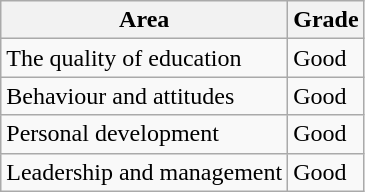<table class="wikitable">
<tr>
<th>Area</th>
<th>Grade</th>
</tr>
<tr>
<td>The quality of education</td>
<td>Good</td>
</tr>
<tr>
<td>Behaviour and attitudes</td>
<td>Good</td>
</tr>
<tr>
<td>Personal development</td>
<td>Good</td>
</tr>
<tr>
<td>Leadership and management</td>
<td>Good</td>
</tr>
</table>
